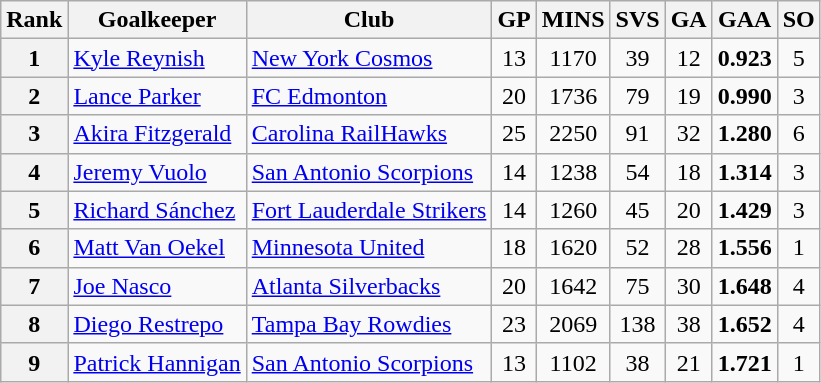<table class="wikitable">
<tr>
<th>Rank</th>
<th>Goalkeeper</th>
<th>Club</th>
<th>GP</th>
<th>MINS</th>
<th>SVS</th>
<th>GA</th>
<th>GAA</th>
<th>SO</th>
</tr>
<tr>
<th align=center>1</th>
<td> <a href='#'>Kyle Reynish</a></td>
<td><a href='#'>New York Cosmos</a></td>
<td align=center>13</td>
<td align=center>1170</td>
<td align=center>39</td>
<td align=center>12</td>
<td align=center><strong>0.923</strong></td>
<td align=center>5</td>
</tr>
<tr>
<th align=center>2</th>
<td> <a href='#'>Lance Parker</a></td>
<td><a href='#'>FC Edmonton</a></td>
<td align=center>20</td>
<td align=center>1736</td>
<td align=center>79</td>
<td align=center>19</td>
<td align=center><strong>0.990</strong></td>
<td align=center>3</td>
</tr>
<tr>
<th align=center>3</th>
<td> <a href='#'>Akira Fitzgerald</a></td>
<td><a href='#'>Carolina RailHawks</a></td>
<td align=center>25</td>
<td align=center>2250</td>
<td align=center>91</td>
<td align=center>32</td>
<td align=center><strong>1.280</strong></td>
<td align=center>6</td>
</tr>
<tr>
<th align=center>4</th>
<td> <a href='#'>Jeremy Vuolo</a></td>
<td><a href='#'>San Antonio Scorpions</a></td>
<td align=center>14</td>
<td align=center>1238</td>
<td align=center>54</td>
<td align=center>18</td>
<td align=center><strong>1.314</strong></td>
<td align=center>3</td>
</tr>
<tr>
<th align=center>5</th>
<td> <a href='#'>Richard Sánchez</a></td>
<td><a href='#'>Fort Lauderdale Strikers</a></td>
<td align=center>14</td>
<td align=center>1260</td>
<td align=center>45</td>
<td align=center>20</td>
<td align=center><strong>1.429</strong></td>
<td align=center>3</td>
</tr>
<tr>
<th align=center>6</th>
<td> <a href='#'>Matt Van Oekel</a></td>
<td><a href='#'>Minnesota United</a></td>
<td align=center>18</td>
<td align=center>1620</td>
<td align=center>52</td>
<td align=center>28</td>
<td align=center><strong>1.556</strong></td>
<td align=center>1</td>
</tr>
<tr>
<th align=center>7</th>
<td> <a href='#'>Joe Nasco</a></td>
<td><a href='#'>Atlanta Silverbacks</a></td>
<td align=center>20</td>
<td align=center>1642</td>
<td align=center>75</td>
<td align=center>30</td>
<td align=center><strong>1.648</strong></td>
<td align=center>4</td>
</tr>
<tr>
<th align=center>8</th>
<td> <a href='#'>Diego Restrepo</a></td>
<td><a href='#'>Tampa Bay Rowdies</a></td>
<td align=center>23</td>
<td align=center>2069</td>
<td align=center>138</td>
<td align=center>38</td>
<td align=center><strong>1.652</strong></td>
<td align=center>4</td>
</tr>
<tr>
<th align=center>9</th>
<td> <a href='#'>Patrick Hannigan</a></td>
<td><a href='#'>San Antonio Scorpions</a></td>
<td align=center>13</td>
<td align=center>1102</td>
<td align=center>38</td>
<td align=center>21</td>
<td align=center><strong>1.721</strong></td>
<td align=center>1</td>
</tr>
</table>
